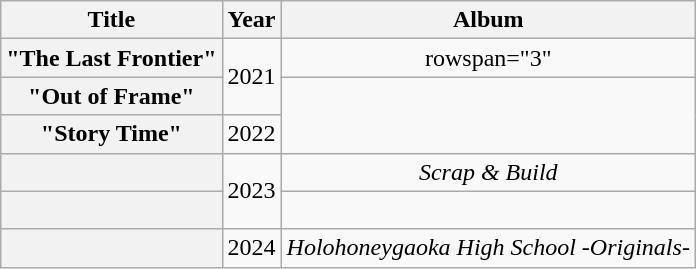<table class="wikitable plainrowheaders" style="text-align:center;">
<tr>
<th scope="col">Title</th>
<th scope="col">Year</th>
<th scope="col">Album</th>
</tr>
<tr>
<th scope="row">"The Last Frontier"<br></th>
<td rowspan="2">2021</td>
<td>rowspan="3" </td>
</tr>
<tr>
<th scope="row">"Out of Frame"<br></th>
</tr>
<tr>
<th scope="row">"Story Time"<br></th>
<td>2022</td>
</tr>
<tr>
<th scope="row"><br></th>
<td rowspan="2">2023</td>
<td><em>Scrap & Build</em></td>
</tr>
<tr>
<th scope="row"><br></th>
<td></td>
</tr>
<tr>
<th scope="row"><br></th>
<td>2024</td>
<td><em>Holohoneygaoka High School -Originals-</em></td>
</tr>
</table>
